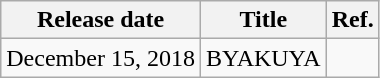<table class="wikitable">
<tr>
<th>Release date</th>
<th>Title</th>
<th>Ref.</th>
</tr>
<tr>
<td>December 15, 2018</td>
<td>BYAKUYA</td>
<td></td>
</tr>
</table>
